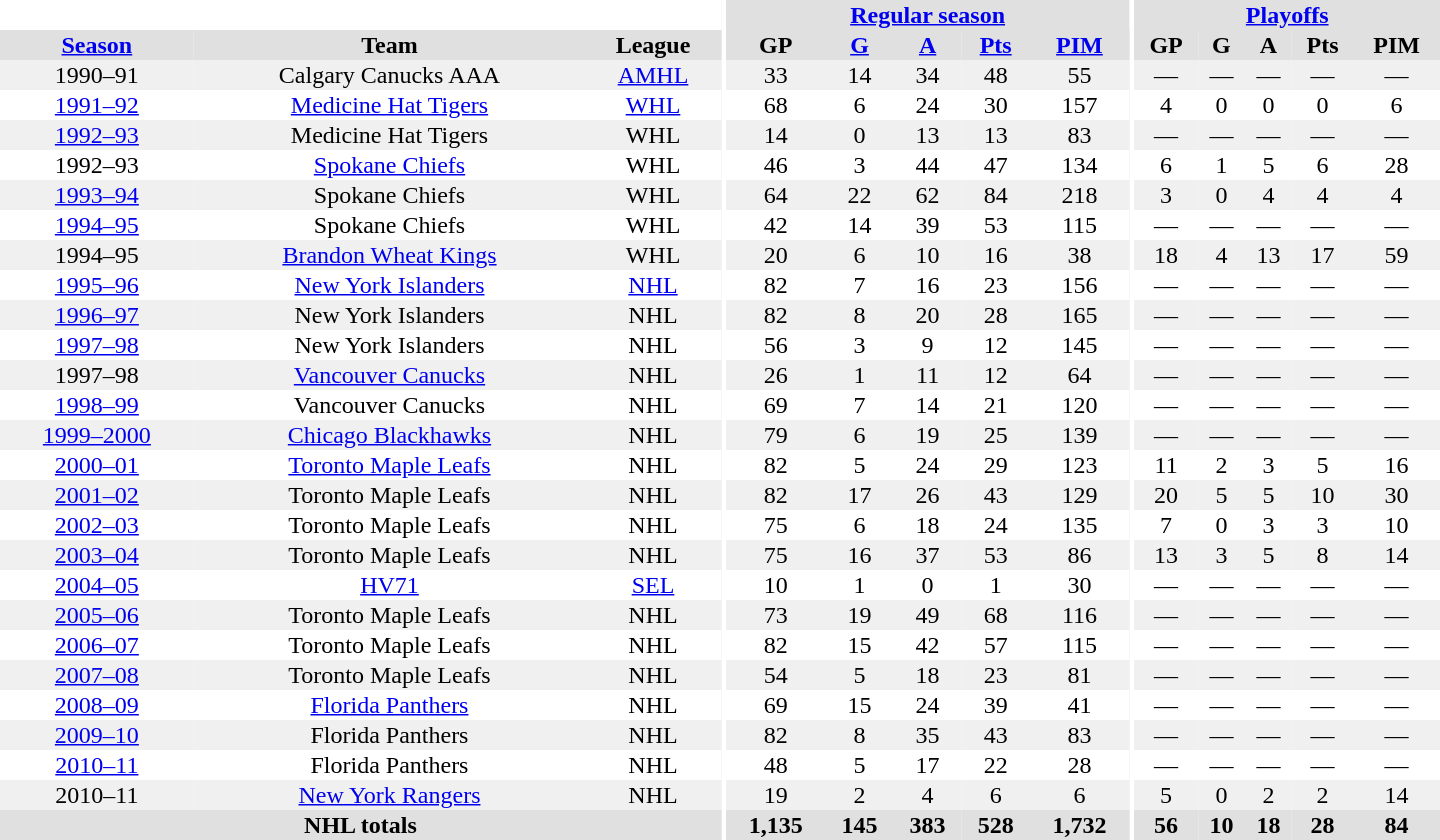<table border="0" cellpadding="1" cellspacing="0" style="text-align:center; width:60em">
<tr bgcolor="#e0e0e0">
<th colspan="3" bgcolor="#ffffff"></th>
<th rowspan="99" bgcolor="#ffffff"></th>
<th colspan="5"><a href='#'>Regular season</a></th>
<th rowspan="99" bgcolor="#ffffff"></th>
<th colspan="5"><a href='#'>Playoffs</a></th>
</tr>
<tr bgcolor="#e0e0e0">
<th><a href='#'>Season</a></th>
<th>Team</th>
<th>League</th>
<th>GP</th>
<th><a href='#'>G</a></th>
<th><a href='#'>A</a></th>
<th><a href='#'>Pts</a></th>
<th><a href='#'>PIM</a></th>
<th>GP</th>
<th>G</th>
<th>A</th>
<th>Pts</th>
<th>PIM</th>
</tr>
<tr bgcolor="#f0f0f0">
<td>1990–91</td>
<td>Calgary Canucks AAA</td>
<td><a href='#'>AMHL</a></td>
<td>33</td>
<td>14</td>
<td>34</td>
<td>48</td>
<td>55</td>
<td>—</td>
<td>—</td>
<td>—</td>
<td>—</td>
<td>—</td>
</tr>
<tr>
<td><a href='#'>1991–92</a></td>
<td><a href='#'>Medicine Hat Tigers</a></td>
<td><a href='#'>WHL</a></td>
<td>68</td>
<td>6</td>
<td>24</td>
<td>30</td>
<td>157</td>
<td>4</td>
<td>0</td>
<td>0</td>
<td>0</td>
<td>6</td>
</tr>
<tr bgcolor="#f0f0f0">
<td><a href='#'>1992–93</a></td>
<td>Medicine Hat Tigers</td>
<td>WHL</td>
<td>14</td>
<td>0</td>
<td>13</td>
<td>13</td>
<td>83</td>
<td>—</td>
<td>—</td>
<td>—</td>
<td>—</td>
<td>—</td>
</tr>
<tr>
<td>1992–93</td>
<td><a href='#'>Spokane Chiefs</a></td>
<td>WHL</td>
<td>46</td>
<td>3</td>
<td>44</td>
<td>47</td>
<td>134</td>
<td>6</td>
<td>1</td>
<td>5</td>
<td>6</td>
<td>28</td>
</tr>
<tr bgcolor="#f0f0f0">
<td><a href='#'>1993–94</a></td>
<td>Spokane Chiefs</td>
<td>WHL</td>
<td>64</td>
<td>22</td>
<td>62</td>
<td>84</td>
<td>218</td>
<td>3</td>
<td>0</td>
<td>4</td>
<td>4</td>
<td>4</td>
</tr>
<tr>
<td><a href='#'>1994–95</a></td>
<td>Spokane Chiefs</td>
<td>WHL</td>
<td>42</td>
<td>14</td>
<td>39</td>
<td>53</td>
<td>115</td>
<td>—</td>
<td>—</td>
<td>—</td>
<td>—</td>
<td>—</td>
</tr>
<tr bgcolor="#f0f0f0">
<td>1994–95</td>
<td><a href='#'>Brandon Wheat Kings</a></td>
<td>WHL</td>
<td>20</td>
<td>6</td>
<td>10</td>
<td>16</td>
<td>38</td>
<td>18</td>
<td>4</td>
<td>13</td>
<td>17</td>
<td>59</td>
</tr>
<tr>
<td><a href='#'>1995–96</a></td>
<td><a href='#'>New York Islanders</a></td>
<td><a href='#'>NHL</a></td>
<td>82</td>
<td>7</td>
<td>16</td>
<td>23</td>
<td>156</td>
<td>—</td>
<td>—</td>
<td>—</td>
<td>—</td>
<td>—</td>
</tr>
<tr bgcolor="#f0f0f0">
<td><a href='#'>1996–97</a></td>
<td>New York Islanders</td>
<td>NHL</td>
<td>82</td>
<td>8</td>
<td>20</td>
<td>28</td>
<td>165</td>
<td>—</td>
<td>—</td>
<td>—</td>
<td>—</td>
<td>—</td>
</tr>
<tr>
<td><a href='#'>1997–98</a></td>
<td>New York Islanders</td>
<td>NHL</td>
<td>56</td>
<td>3</td>
<td>9</td>
<td>12</td>
<td>145</td>
<td>—</td>
<td>—</td>
<td>—</td>
<td>—</td>
<td>—</td>
</tr>
<tr bgcolor="#f0f0f0">
<td>1997–98</td>
<td><a href='#'>Vancouver Canucks</a></td>
<td>NHL</td>
<td>26</td>
<td>1</td>
<td>11</td>
<td>12</td>
<td>64</td>
<td>—</td>
<td>—</td>
<td>—</td>
<td>—</td>
<td>—</td>
</tr>
<tr>
<td><a href='#'>1998–99</a></td>
<td>Vancouver Canucks</td>
<td>NHL</td>
<td>69</td>
<td>7</td>
<td>14</td>
<td>21</td>
<td>120</td>
<td>—</td>
<td>—</td>
<td>—</td>
<td>—</td>
<td>—</td>
</tr>
<tr bgcolor="#f0f0f0">
<td><a href='#'>1999–2000</a></td>
<td><a href='#'>Chicago Blackhawks</a></td>
<td>NHL</td>
<td>79</td>
<td>6</td>
<td>19</td>
<td>25</td>
<td>139</td>
<td>—</td>
<td>—</td>
<td>—</td>
<td>—</td>
<td>—</td>
</tr>
<tr>
<td><a href='#'>2000–01</a></td>
<td><a href='#'>Toronto Maple Leafs</a></td>
<td>NHL</td>
<td>82</td>
<td>5</td>
<td>24</td>
<td>29</td>
<td>123</td>
<td>11</td>
<td>2</td>
<td>3</td>
<td>5</td>
<td>16</td>
</tr>
<tr bgcolor="#f0f0f0">
<td><a href='#'>2001–02</a></td>
<td>Toronto Maple Leafs</td>
<td>NHL</td>
<td>82</td>
<td>17</td>
<td>26</td>
<td>43</td>
<td>129</td>
<td>20</td>
<td>5</td>
<td>5</td>
<td>10</td>
<td>30</td>
</tr>
<tr>
<td><a href='#'>2002–03</a></td>
<td>Toronto Maple Leafs</td>
<td>NHL</td>
<td>75</td>
<td>6</td>
<td>18</td>
<td>24</td>
<td>135</td>
<td>7</td>
<td>0</td>
<td>3</td>
<td>3</td>
<td>10</td>
</tr>
<tr bgcolor="#f0f0f0">
<td><a href='#'>2003–04</a></td>
<td>Toronto Maple Leafs</td>
<td>NHL</td>
<td>75</td>
<td>16</td>
<td>37</td>
<td>53</td>
<td>86</td>
<td>13</td>
<td>3</td>
<td>5</td>
<td>8</td>
<td>14</td>
</tr>
<tr>
<td><a href='#'>2004–05</a></td>
<td><a href='#'>HV71</a></td>
<td><a href='#'>SEL</a></td>
<td>10</td>
<td>1</td>
<td>0</td>
<td>1</td>
<td>30</td>
<td>—</td>
<td>—</td>
<td>—</td>
<td>—</td>
<td>—</td>
</tr>
<tr bgcolor="#f0f0f0">
<td><a href='#'>2005–06</a></td>
<td>Toronto Maple Leafs</td>
<td>NHL</td>
<td>73</td>
<td>19</td>
<td>49</td>
<td>68</td>
<td>116</td>
<td>—</td>
<td>—</td>
<td>—</td>
<td>—</td>
<td>—</td>
</tr>
<tr>
<td><a href='#'>2006–07</a></td>
<td>Toronto Maple Leafs</td>
<td>NHL</td>
<td>82</td>
<td>15</td>
<td>42</td>
<td>57</td>
<td>115</td>
<td>—</td>
<td>—</td>
<td>—</td>
<td>—</td>
<td>—</td>
</tr>
<tr bgcolor="#f0f0f0">
<td><a href='#'>2007–08</a></td>
<td>Toronto Maple Leafs</td>
<td>NHL</td>
<td>54</td>
<td>5</td>
<td>18</td>
<td>23</td>
<td>81</td>
<td>—</td>
<td>—</td>
<td>—</td>
<td>—</td>
<td>—</td>
</tr>
<tr>
<td><a href='#'>2008–09</a></td>
<td><a href='#'>Florida Panthers</a></td>
<td>NHL</td>
<td>69</td>
<td>15</td>
<td>24</td>
<td>39</td>
<td>41</td>
<td>—</td>
<td>—</td>
<td>—</td>
<td>—</td>
<td>—</td>
</tr>
<tr bgcolor="#f0f0f0">
<td><a href='#'>2009–10</a></td>
<td>Florida Panthers</td>
<td>NHL</td>
<td>82</td>
<td>8</td>
<td>35</td>
<td>43</td>
<td>83</td>
<td>—</td>
<td>—</td>
<td>—</td>
<td>—</td>
<td>—</td>
</tr>
<tr>
<td><a href='#'>2010–11</a></td>
<td>Florida Panthers</td>
<td>NHL</td>
<td>48</td>
<td>5</td>
<td>17</td>
<td>22</td>
<td>28</td>
<td>—</td>
<td>—</td>
<td>—</td>
<td>—</td>
<td>—</td>
</tr>
<tr bgcolor="#f0f0f0">
<td>2010–11</td>
<td><a href='#'>New York Rangers</a></td>
<td>NHL</td>
<td>19</td>
<td>2</td>
<td>4</td>
<td>6</td>
<td>6</td>
<td>5</td>
<td>0</td>
<td>2</td>
<td>2</td>
<td>14</td>
</tr>
<tr bgcolor="#e0e0e0">
<th colspan="3">NHL totals</th>
<th>1,135</th>
<th>145</th>
<th>383</th>
<th>528</th>
<th>1,732</th>
<th>56</th>
<th>10</th>
<th>18</th>
<th>28</th>
<th>84</th>
</tr>
</table>
